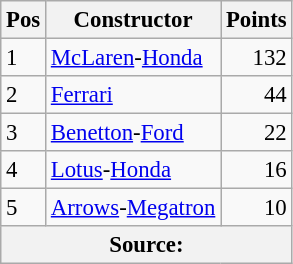<table class="wikitable" style="font-size: 95%;">
<tr>
<th>Pos</th>
<th>Constructor</th>
<th>Points</th>
</tr>
<tr>
<td>1</td>
<td> <a href='#'>McLaren</a>-<a href='#'>Honda</a></td>
<td align=right>132</td>
</tr>
<tr>
<td>2</td>
<td> <a href='#'>Ferrari</a></td>
<td align=right>44</td>
</tr>
<tr>
<td>3</td>
<td> <a href='#'>Benetton</a>-<a href='#'>Ford</a></td>
<td align=right>22</td>
</tr>
<tr>
<td>4</td>
<td> <a href='#'>Lotus</a>-<a href='#'>Honda</a></td>
<td align=right>16</td>
</tr>
<tr>
<td>5</td>
<td> <a href='#'>Arrows</a>-<a href='#'>Megatron</a></td>
<td align=right>10</td>
</tr>
<tr>
<th colspan=4>Source: </th>
</tr>
</table>
